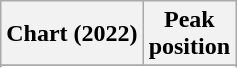<table class="wikitable plainrowheaders sortable" style="text-align:center;">
<tr>
<th scope="col">Chart (2022)</th>
<th scope="col">Peak<br>position</th>
</tr>
<tr>
</tr>
<tr>
</tr>
</table>
